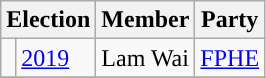<table class="wikitable">
<tr>
<th colspan="2">Election</th>
<th>Member</th>
<th>Party</th>
</tr>
<tr>
<td style="color:inherit;background:"></td>
<td><a href='#'>2019</a></td>
<td>Lam Wai</td>
<td><a href='#'>FPHE</a></td>
</tr>
<tr>
</tr>
</table>
